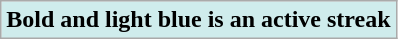<table class="wikitable ">
<tr style="background:#cfecec;">
<td><strong>Bold and light blue is an active streak</strong></td>
</tr>
</table>
